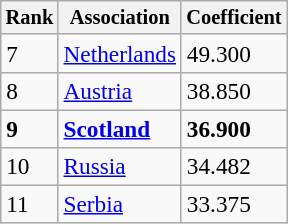<table class="wikitable floatright" style="font-size:97%">
<tr style="font-size: 88%;">
<th>Rank</th>
<th>Association</th>
<th>Coefficient</th>
</tr>
<tr>
<td> 7</td>
<td> <a href='#'>Netherlands</a></td>
<td>49.300</td>
</tr>
<tr>
<td> 8</td>
<td> <a href='#'>Austria</a></td>
<td>38.850</td>
</tr>
<tr>
<td><strong> 9</strong></td>
<td><strong> <a href='#'>Scotland</a></strong></td>
<td><strong>36.900</strong></td>
</tr>
<tr>
<td> 10</td>
<td> <a href='#'>Russia</a></td>
<td>34.482</td>
</tr>
<tr>
<td> 11</td>
<td> <a href='#'>Serbia</a></td>
<td>33.375</td>
</tr>
</table>
